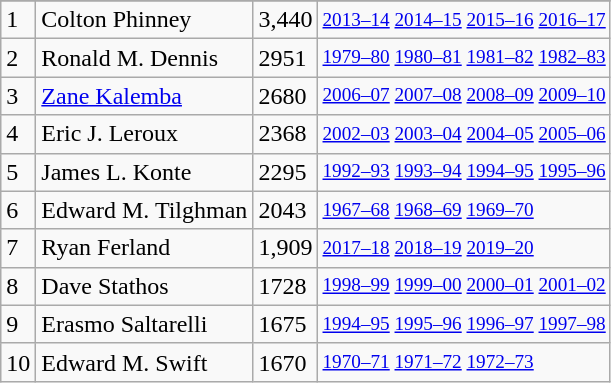<table class="wikitable">
<tr>
</tr>
<tr>
<td>1</td>
<td>Colton Phinney</td>
<td>3,440</td>
<td style="font-size:80%;"><a href='#'>2013–14</a> <a href='#'>2014–15</a> <a href='#'>2015–16</a> <a href='#'>2016–17</a></td>
</tr>
<tr>
<td>2</td>
<td>Ronald M. Dennis</td>
<td>2951</td>
<td style="font-size:80%;"><a href='#'>1979–80</a> <a href='#'>1980–81</a> <a href='#'>1981–82</a> <a href='#'>1982–83</a></td>
</tr>
<tr>
<td>3</td>
<td><a href='#'>Zane Kalemba</a></td>
<td>2680</td>
<td style="font-size:80%;"><a href='#'>2006–07</a> <a href='#'>2007–08</a> <a href='#'>2008–09</a> <a href='#'>2009–10</a></td>
</tr>
<tr>
<td>4</td>
<td>Eric J. Leroux</td>
<td>2368</td>
<td style="font-size:80%;"><a href='#'>2002–03</a> <a href='#'>2003–04</a> <a href='#'>2004–05</a> <a href='#'>2005–06</a></td>
</tr>
<tr>
<td>5</td>
<td>James L. Konte</td>
<td>2295</td>
<td style="font-size:80%;"><a href='#'>1992–93</a> <a href='#'>1993–94</a> <a href='#'>1994–95</a> <a href='#'>1995–96</a></td>
</tr>
<tr>
<td>6</td>
<td>Edward M. Tilghman</td>
<td>2043</td>
<td style="font-size:80%;"><a href='#'>1967–68</a> <a href='#'>1968–69</a> <a href='#'>1969–70</a></td>
</tr>
<tr>
<td>7</td>
<td>Ryan Ferland</td>
<td>1,909</td>
<td style="font-size:80%;"><a href='#'>2017–18</a> <a href='#'>2018–19</a> <a href='#'>2019–20</a></td>
</tr>
<tr>
<td>8</td>
<td>Dave Stathos</td>
<td>1728</td>
<td style="font-size:80%;"><a href='#'>1998–99</a> <a href='#'>1999–00</a> <a href='#'>2000–01</a> <a href='#'>2001–02</a></td>
</tr>
<tr>
<td>9</td>
<td>Erasmo Saltarelli</td>
<td>1675</td>
<td style="font-size:80%;"><a href='#'>1994–95</a> <a href='#'>1995–96</a> <a href='#'>1996–97</a> <a href='#'>1997–98</a></td>
</tr>
<tr>
<td>10</td>
<td>Edward M. Swift</td>
<td>1670</td>
<td style="font-size:80%;"><a href='#'>1970–71</a> <a href='#'>1971–72</a> <a href='#'>1972–73</a></td>
</tr>
</table>
